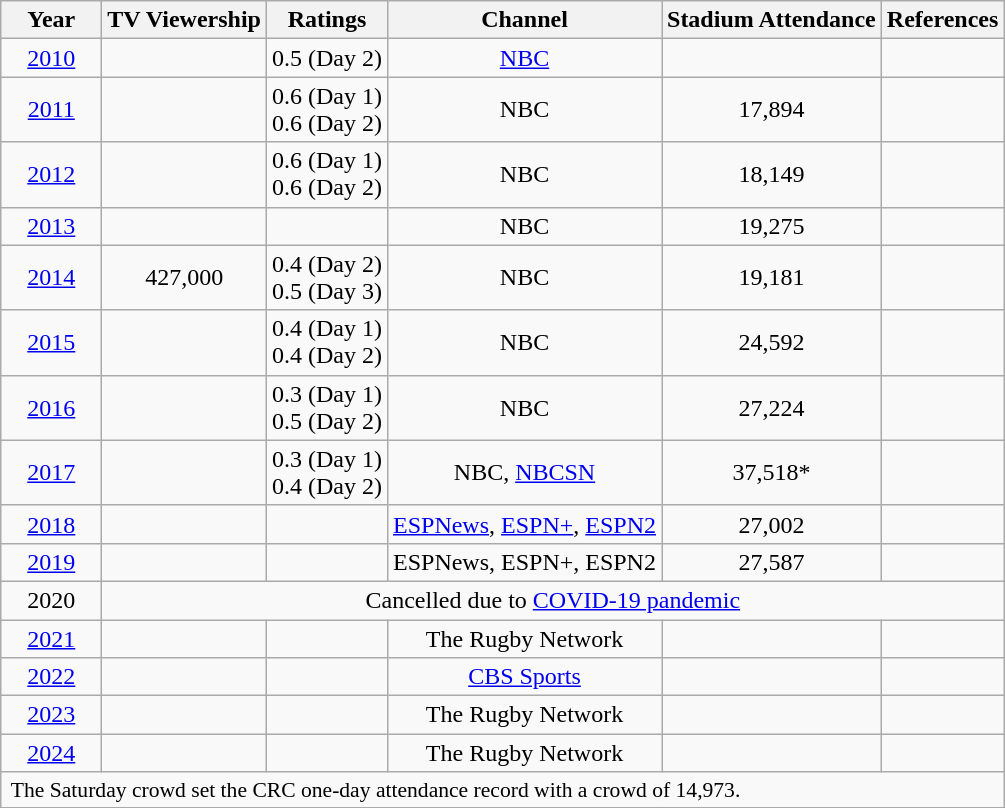<table class=wikitable style="text-align: center;">
<tr>
<th width="60">Year</th>
<th>TV Viewership</th>
<th>Ratings</th>
<th>Channel</th>
<th>Stadium Attendance</th>
<th>References</th>
</tr>
<tr>
<td><a href='#'>2010</a></td>
<td><br> </td>
<td>0.5 (Day 2) <br> </td>
<td><a href='#'>NBC</a></td>
<td></td>
<td></td>
</tr>
<tr>
<td><a href='#'>2011</a></td>
<td><br> </td>
<td>0.6 (Day 1) <br> 0.6 (Day 2)</td>
<td>NBC</td>
<td>17,894</td>
<td></td>
</tr>
<tr>
<td><a href='#'>2012</a></td>
<td></td>
<td>0.6 (Day 1) <br> 0.6 (Day 2)</td>
<td>NBC</td>
<td>18,149</td>
<td></td>
</tr>
<tr>
<td><a href='#'>2013</a></td>
<td></td>
<td></td>
<td>NBC</td>
<td>19,275</td>
<td></td>
</tr>
<tr>
<td><a href='#'>2014</a></td>
<td>427,000</td>
<td>0.4 (Day 2) <br> 0.5 (Day 3)</td>
<td>NBC</td>
<td>19,181</td>
<td></td>
</tr>
<tr>
<td><a href='#'>2015</a></td>
<td> <br> </td>
<td>0.4 (Day 1) <br> 0.4 (Day 2)</td>
<td>NBC</td>
<td>24,592</td>
<td></td>
</tr>
<tr>
<td><a href='#'>2016</a></td>
<td> <br> </td>
<td>0.3 (Day 1) <br> 0.5 (Day 2)</td>
<td>NBC</td>
<td>27,224</td>
<td></td>
</tr>
<tr>
<td><a href='#'>2017</a></td>
<td> <br> </td>
<td>0.3 (Day 1)<br> 0.4 (Day 2)</td>
<td>NBC, <a href='#'>NBCSN</a></td>
<td>37,518*</td>
<td></td>
</tr>
<tr>
<td><a href='#'>2018</a></td>
<td></td>
<td></td>
<td><a href='#'>ESPNews</a>, <a href='#'>ESPN+</a>, <a href='#'>ESPN2</a></td>
<td>27,002</td>
<td></td>
</tr>
<tr>
<td><a href='#'>2019</a></td>
<td></td>
<td></td>
<td>ESPNews, ESPN+, ESPN2</td>
<td>27,587</td>
<td></td>
</tr>
<tr>
<td>2020</td>
<td colspan="5">Cancelled due to <a href='#'>COVID-19 pandemic</a></td>
</tr>
<tr>
<td><a href='#'>2021</a></td>
<td></td>
<td></td>
<td>The Rugby Network</td>
<td></td>
<td></td>
</tr>
<tr>
<td><a href='#'>2022</a></td>
<td></td>
<td></td>
<td><a href='#'>CBS Sports</a></td>
<td></td>
<td></td>
</tr>
<tr>
<td><a href='#'>2023</a></td>
<td></td>
<td></td>
<td>The Rugby Network</td>
<td></td>
<td></td>
</tr>
<tr>
<td><a href='#'>2024</a></td>
<td></td>
<td></td>
<td>The Rugby Network</td>
<td></td>
<td></td>
</tr>
<tr>
<td colspan="6" style="text-align: left;font-size:90%"> The Saturday crowd set the CRC one-day attendance record with a crowd of 14,973.</td>
</tr>
<tr>
</tr>
</table>
